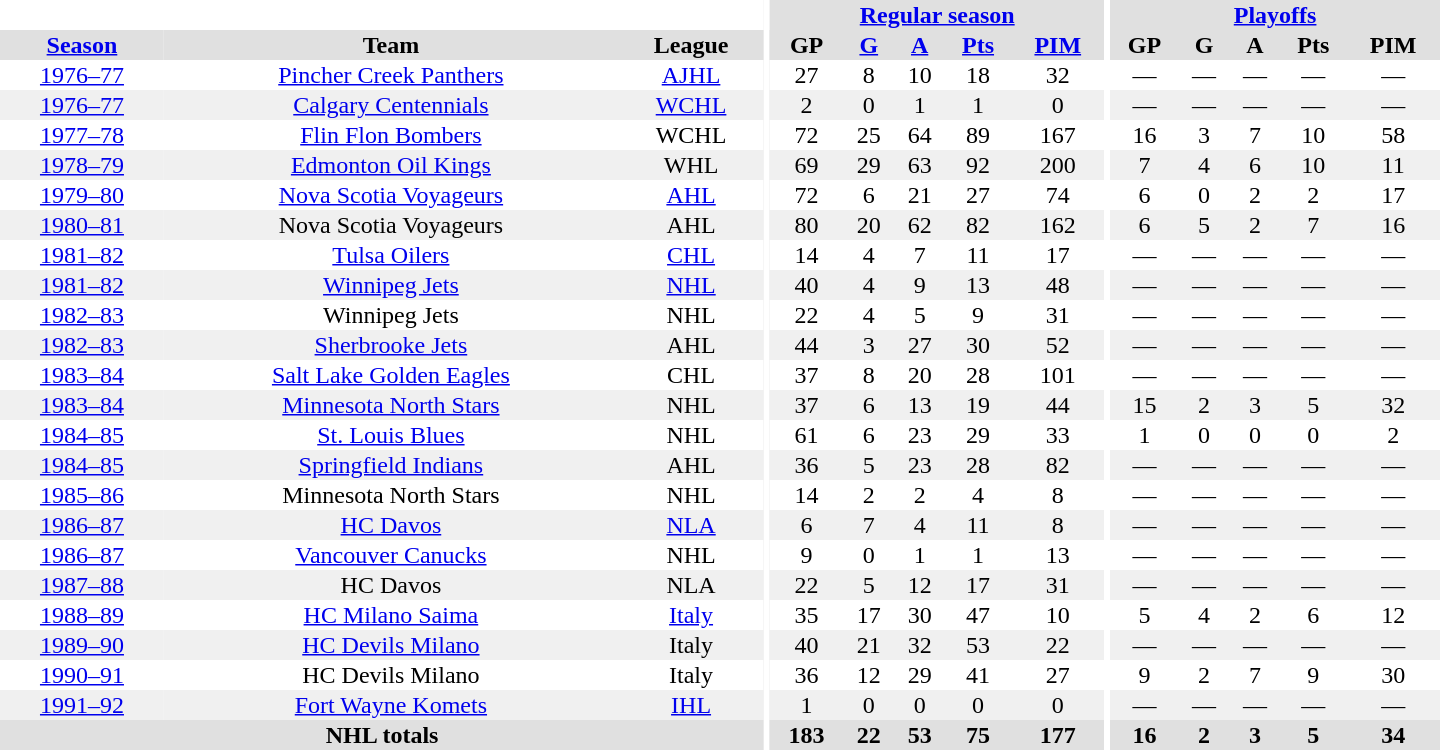<table border="0" cellpadding="1" cellspacing="0" style="text-align:center; width:60em">
<tr bgcolor="#e0e0e0">
<th colspan="3" bgcolor="#ffffff"></th>
<th rowspan="99" bgcolor="#ffffff"></th>
<th colspan="5"><a href='#'>Regular season</a></th>
<th rowspan="99" bgcolor="#ffffff"></th>
<th colspan="5"><a href='#'>Playoffs</a></th>
</tr>
<tr bgcolor="#e0e0e0">
<th><a href='#'>Season</a></th>
<th>Team</th>
<th>League</th>
<th>GP</th>
<th><a href='#'>G</a></th>
<th><a href='#'>A</a></th>
<th><a href='#'>Pts</a></th>
<th><a href='#'>PIM</a></th>
<th>GP</th>
<th>G</th>
<th>A</th>
<th>Pts</th>
<th>PIM</th>
</tr>
<tr>
<td><a href='#'>1976–77</a></td>
<td><a href='#'>Pincher Creek Panthers</a></td>
<td><a href='#'>AJHL</a></td>
<td>27</td>
<td>8</td>
<td>10</td>
<td>18</td>
<td>32</td>
<td>—</td>
<td>—</td>
<td>—</td>
<td>—</td>
<td>—</td>
</tr>
<tr bgcolor="#f0f0f0">
<td><a href='#'>1976–77</a></td>
<td><a href='#'>Calgary Centennials</a></td>
<td><a href='#'>WCHL</a></td>
<td>2</td>
<td>0</td>
<td>1</td>
<td>1</td>
<td>0</td>
<td>—</td>
<td>—</td>
<td>—</td>
<td>—</td>
<td>—</td>
</tr>
<tr>
<td><a href='#'>1977–78</a></td>
<td><a href='#'>Flin Flon Bombers</a></td>
<td>WCHL</td>
<td>72</td>
<td>25</td>
<td>64</td>
<td>89</td>
<td>167</td>
<td>16</td>
<td>3</td>
<td>7</td>
<td>10</td>
<td>58</td>
</tr>
<tr bgcolor="#f0f0f0">
<td><a href='#'>1978–79</a></td>
<td><a href='#'>Edmonton Oil Kings</a></td>
<td>WHL</td>
<td>69</td>
<td>29</td>
<td>63</td>
<td>92</td>
<td>200</td>
<td>7</td>
<td>4</td>
<td>6</td>
<td>10</td>
<td>11</td>
</tr>
<tr>
<td><a href='#'>1979–80</a></td>
<td><a href='#'>Nova Scotia Voyageurs</a></td>
<td><a href='#'>AHL</a></td>
<td>72</td>
<td>6</td>
<td>21</td>
<td>27</td>
<td>74</td>
<td>6</td>
<td>0</td>
<td>2</td>
<td>2</td>
<td>17</td>
</tr>
<tr bgcolor="#f0f0f0">
<td><a href='#'>1980–81</a></td>
<td>Nova Scotia Voyageurs</td>
<td>AHL</td>
<td>80</td>
<td>20</td>
<td>62</td>
<td>82</td>
<td>162</td>
<td>6</td>
<td>5</td>
<td>2</td>
<td>7</td>
<td>16</td>
</tr>
<tr>
<td><a href='#'>1981–82</a></td>
<td><a href='#'>Tulsa Oilers</a></td>
<td><a href='#'>CHL</a></td>
<td>14</td>
<td>4</td>
<td>7</td>
<td>11</td>
<td>17</td>
<td>—</td>
<td>—</td>
<td>—</td>
<td>—</td>
<td>—</td>
</tr>
<tr bgcolor="#f0f0f0">
<td><a href='#'>1981–82</a></td>
<td><a href='#'>Winnipeg Jets</a></td>
<td><a href='#'>NHL</a></td>
<td>40</td>
<td>4</td>
<td>9</td>
<td>13</td>
<td>48</td>
<td>—</td>
<td>—</td>
<td>—</td>
<td>—</td>
<td>—</td>
</tr>
<tr>
<td><a href='#'>1982–83</a></td>
<td>Winnipeg Jets</td>
<td>NHL</td>
<td>22</td>
<td>4</td>
<td>5</td>
<td>9</td>
<td>31</td>
<td>—</td>
<td>—</td>
<td>—</td>
<td>—</td>
<td>—</td>
</tr>
<tr bgcolor="#f0f0f0">
<td><a href='#'>1982–83</a></td>
<td><a href='#'>Sherbrooke Jets</a></td>
<td>AHL</td>
<td>44</td>
<td>3</td>
<td>27</td>
<td>30</td>
<td>52</td>
<td>—</td>
<td>—</td>
<td>—</td>
<td>—</td>
<td>—</td>
</tr>
<tr>
<td><a href='#'>1983–84</a></td>
<td><a href='#'>Salt Lake Golden Eagles</a></td>
<td>CHL</td>
<td>37</td>
<td>8</td>
<td>20</td>
<td>28</td>
<td>101</td>
<td>—</td>
<td>—</td>
<td>—</td>
<td>—</td>
<td>—</td>
</tr>
<tr bgcolor="#f0f0f0">
<td><a href='#'>1983–84</a></td>
<td><a href='#'>Minnesota North Stars</a></td>
<td>NHL</td>
<td>37</td>
<td>6</td>
<td>13</td>
<td>19</td>
<td>44</td>
<td>15</td>
<td>2</td>
<td>3</td>
<td>5</td>
<td>32</td>
</tr>
<tr>
<td><a href='#'>1984–85</a></td>
<td><a href='#'>St. Louis Blues</a></td>
<td>NHL</td>
<td>61</td>
<td>6</td>
<td>23</td>
<td>29</td>
<td>33</td>
<td>1</td>
<td>0</td>
<td>0</td>
<td>0</td>
<td>2</td>
</tr>
<tr bgcolor="#f0f0f0">
<td><a href='#'>1984–85</a></td>
<td><a href='#'>Springfield Indians</a></td>
<td>AHL</td>
<td>36</td>
<td>5</td>
<td>23</td>
<td>28</td>
<td>82</td>
<td>—</td>
<td>—</td>
<td>—</td>
<td>—</td>
<td>—</td>
</tr>
<tr>
<td><a href='#'>1985–86</a></td>
<td>Minnesota North Stars</td>
<td>NHL</td>
<td>14</td>
<td>2</td>
<td>2</td>
<td>4</td>
<td>8</td>
<td>—</td>
<td>—</td>
<td>—</td>
<td>—</td>
<td>—</td>
</tr>
<tr bgcolor="#f0f0f0">
<td><a href='#'>1986–87</a></td>
<td><a href='#'>HC Davos</a></td>
<td><a href='#'>NLA</a></td>
<td>6</td>
<td>7</td>
<td>4</td>
<td>11</td>
<td>8</td>
<td>—</td>
<td>—</td>
<td>—</td>
<td>—</td>
<td>—</td>
</tr>
<tr>
<td><a href='#'>1986–87</a></td>
<td><a href='#'>Vancouver Canucks</a></td>
<td>NHL</td>
<td>9</td>
<td>0</td>
<td>1</td>
<td>1</td>
<td>13</td>
<td>—</td>
<td>—</td>
<td>—</td>
<td>—</td>
<td>—</td>
</tr>
<tr bgcolor="#f0f0f0">
<td><a href='#'>1987–88</a></td>
<td>HC Davos</td>
<td>NLA</td>
<td>22</td>
<td>5</td>
<td>12</td>
<td>17</td>
<td>31</td>
<td>—</td>
<td>—</td>
<td>—</td>
<td>—</td>
<td>—</td>
</tr>
<tr>
<td><a href='#'>1988–89</a></td>
<td><a href='#'>HC Milano Saima</a></td>
<td><a href='#'>Italy</a></td>
<td>35</td>
<td>17</td>
<td>30</td>
<td>47</td>
<td>10</td>
<td>5</td>
<td>4</td>
<td>2</td>
<td>6</td>
<td>12</td>
</tr>
<tr bgcolor="#f0f0f0">
<td><a href='#'>1989–90</a></td>
<td><a href='#'>HC Devils Milano</a></td>
<td>Italy</td>
<td>40</td>
<td>21</td>
<td>32</td>
<td>53</td>
<td>22</td>
<td>—</td>
<td>—</td>
<td>—</td>
<td>—</td>
<td>—</td>
</tr>
<tr>
<td><a href='#'>1990–91</a></td>
<td>HC Devils Milano</td>
<td>Italy</td>
<td>36</td>
<td>12</td>
<td>29</td>
<td>41</td>
<td>27</td>
<td>9</td>
<td>2</td>
<td>7</td>
<td>9</td>
<td>30</td>
</tr>
<tr bgcolor="#f0f0f0">
<td><a href='#'>1991–92</a></td>
<td><a href='#'>Fort Wayne Komets</a></td>
<td><a href='#'>IHL</a></td>
<td>1</td>
<td>0</td>
<td>0</td>
<td>0</td>
<td>0</td>
<td>—</td>
<td>—</td>
<td>—</td>
<td>—</td>
<td>—</td>
</tr>
<tr>
</tr>
<tr ALIGN="center" bgcolor="#e0e0e0">
<th colspan="3">NHL totals</th>
<th ALIGN="center">183</th>
<th ALIGN="center">22</th>
<th ALIGN="center">53</th>
<th ALIGN="center">75</th>
<th ALIGN="center">177</th>
<th ALIGN="center">16</th>
<th ALIGN="center">2</th>
<th ALIGN="center">3</th>
<th ALIGN="center">5</th>
<th ALIGN="center">34</th>
</tr>
</table>
